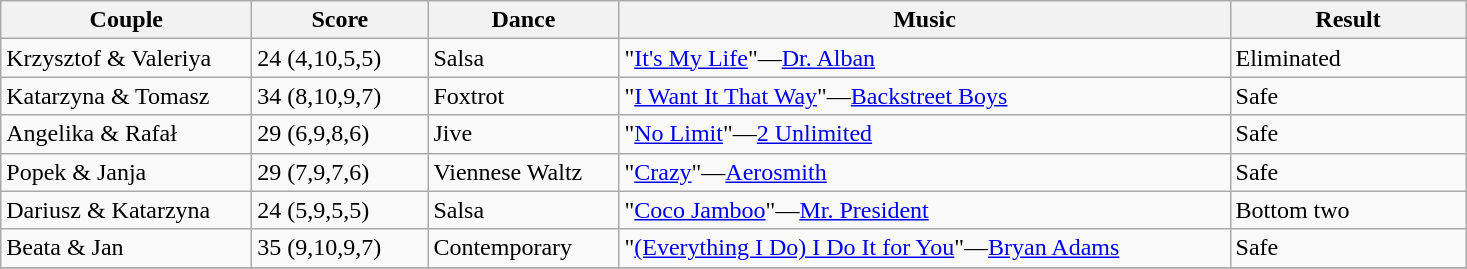<table class="wikitable">
<tr>
<th style="width:160px;">Couple</th>
<th style="width:110px;">Score</th>
<th style="width:120px;">Dance</th>
<th style="width:400px;">Music</th>
<th style="width:150px;">Result</th>
</tr>
<tr>
<td>Krzysztof & Valeriya</td>
<td>24 (4,10,5,5)</td>
<td>Salsa</td>
<td>"<a href='#'>It's My Life</a>"—<a href='#'>Dr. Alban</a></td>
<td>Eliminated</td>
</tr>
<tr>
<td>Katarzyna & Tomasz</td>
<td>34 (8,10,9,7)</td>
<td>Foxtrot</td>
<td>"<a href='#'>I Want It That Way</a>"—<a href='#'>Backstreet Boys</a></td>
<td>Safe</td>
</tr>
<tr>
<td>Angelika & Rafał</td>
<td>29 (6,9,8,6)</td>
<td>Jive</td>
<td>"<a href='#'>No Limit</a>"—<a href='#'>2 Unlimited</a></td>
<td>Safe</td>
</tr>
<tr>
<td>Popek & Janja</td>
<td>29 (7,9,7,6)</td>
<td>Viennese Waltz</td>
<td>"<a href='#'>Crazy</a>"—<a href='#'>Aerosmith</a></td>
<td>Safe</td>
</tr>
<tr>
<td>Dariusz & Katarzyna</td>
<td>24 (5,9,5,5)</td>
<td>Salsa</td>
<td>"<a href='#'>Coco Jamboo</a>"—<a href='#'>Mr. President</a></td>
<td>Bottom two</td>
</tr>
<tr>
<td>Beata & Jan</td>
<td>35 (9,10,9,7)</td>
<td>Contemporary</td>
<td>"<a href='#'>(Everything I Do) I Do It for You</a>"—<a href='#'>Bryan Adams</a></td>
<td>Safe</td>
</tr>
<tr>
</tr>
</table>
